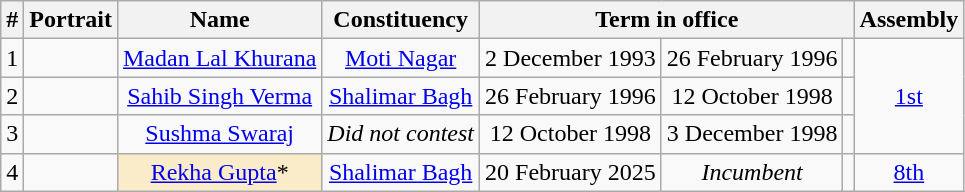<table class="wikitable plainrowheaders" style="text-align:center">
<tr align=center>
<th>#</th>
<th>Portrait</th>
<th>Name</th>
<th>Constituency</th>
<th colspan="3">Term in office</th>
<th>Assembly</th>
</tr>
<tr align="center">
<td>1</td>
<td></td>
<td><a href='#'>Madan Lal Khurana</a></td>
<td><a href='#'>Moti Nagar</a></td>
<td>2 December 1993</td>
<td>26 February 1996</td>
<td></td>
<td rowspan="3"><a href='#'>1st</a></td>
</tr>
<tr align="center">
<td>2</td>
<td></td>
<td><a href='#'>Sahib Singh Verma</a></td>
<td><a href='#'>Shalimar Bagh</a></td>
<td>26 February 1996</td>
<td>12 October 1998</td>
<td></td>
</tr>
<tr align="center">
<td>3</td>
<td></td>
<td><a href='#'>Sushma Swaraj</a></td>
<td><em>Did not contest</em></td>
<td>12 October 1998</td>
<td>3 December 1998</td>
<td></td>
</tr>
<tr>
<td>4</td>
<td></td>
<td style="background:#faecc8;text-align:center;"><a href='#'>Rekha Gupta</a>*</td>
<td><a href='#'>Shalimar Bagh</a></td>
<td>20 February 2025</td>
<td><em>Incumbent</em></td>
<td></td>
<td><a href='#'>8th</a></td>
</tr>
</table>
